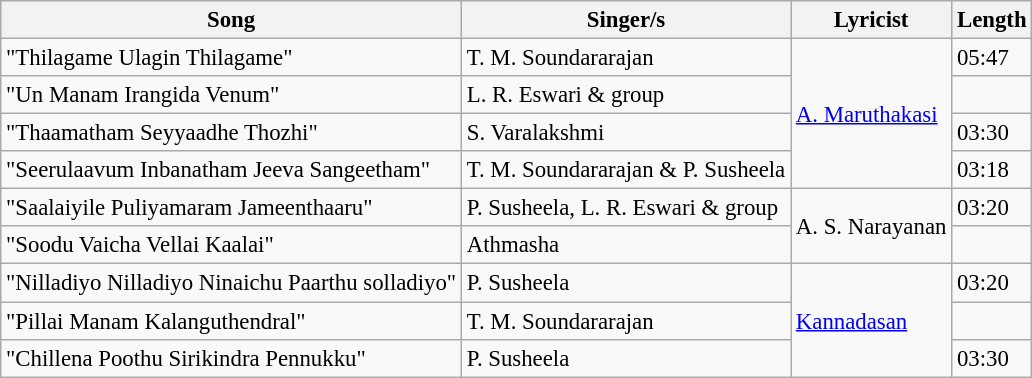<table class="wikitable" style="font-size:95%;">
<tr>
<th>Song</th>
<th>Singer/s</th>
<th>Lyricist</th>
<th>Length</th>
</tr>
<tr>
<td>"Thilagame Ulagin Thilagame"</td>
<td>T. M. Soundararajan</td>
<td rowspan=4><a href='#'>A. Maruthakasi</a></td>
<td>05:47</td>
</tr>
<tr>
<td>"Un Manam Irangida Venum"</td>
<td>L. R. Eswari & group</td>
<td></td>
</tr>
<tr>
<td>"Thaamatham Seyyaadhe Thozhi"</td>
<td>S. Varalakshmi</td>
<td>03:30</td>
</tr>
<tr>
<td>"Seerulaavum Inbanatham Jeeva Sangeetham"</td>
<td>T. M. Soundararajan & P. Susheela</td>
<td>03:18</td>
</tr>
<tr>
<td>"Saalaiyile Puliyamaram Jameenthaaru"</td>
<td>P. Susheela, L. R. Eswari & group</td>
<td rowspan=2>A. S. Narayanan</td>
<td>03:20</td>
</tr>
<tr>
<td>"Soodu Vaicha Vellai Kaalai"</td>
<td>Athmasha</td>
<td></td>
</tr>
<tr>
<td>"Nilladiyo Nilladiyo Ninaichu Paarthu solladiyo"</td>
<td>P. Susheela</td>
<td rowspan=3><a href='#'>Kannadasan</a></td>
<td>03:20</td>
</tr>
<tr>
<td>"Pillai Manam Kalanguthendral"</td>
<td>T. M. Soundararajan</td>
<td></td>
</tr>
<tr>
<td>"Chillena Poothu Sirikindra Pennukku"</td>
<td>P. Susheela</td>
<td>03:30</td>
</tr>
</table>
